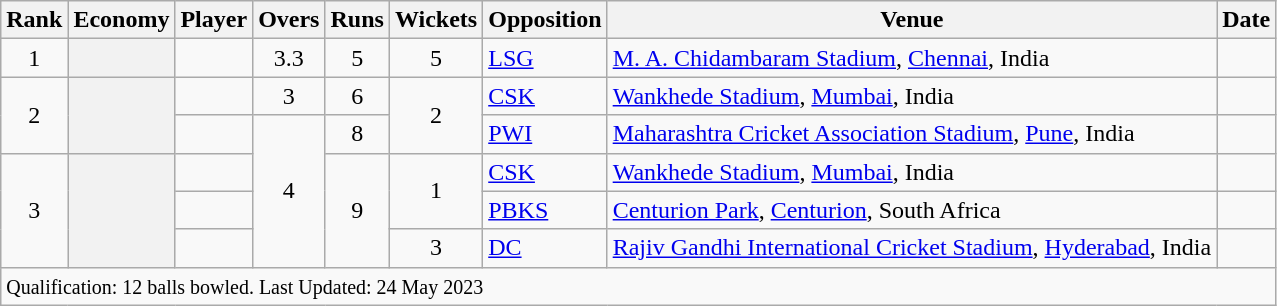<table class="wikitable">
<tr>
<th>Rank</th>
<th>Economy</th>
<th>Player</th>
<th>Overs</th>
<th>Runs</th>
<th>Wickets</th>
<th>Opposition</th>
<th>Venue</th>
<th>Date</th>
</tr>
<tr>
<td align=center>1</td>
<th scope=row style=text-align:center;></th>
<td></td>
<td align=center>3.3</td>
<td align=center>5</td>
<td align=center>5</td>
<td><a href='#'>LSG</a></td>
<td><a href='#'>M. A. Chidambaram Stadium</a>, <a href='#'>Chennai</a>, India</td>
<td></td>
</tr>
<tr>
<td align=center rowspan=2>2</td>
<th scope=row style=text-align:center; rowspan=2></th>
<td></td>
<td align=center>3</td>
<td align=center>6</td>
<td align=center rowspan=2>2</td>
<td><a href='#'>CSK</a></td>
<td><a href='#'>Wankhede Stadium</a>, <a href='#'>Mumbai</a>, India</td>
<td></td>
</tr>
<tr>
<td></td>
<td align=center rowspan=4>4</td>
<td align=center>8</td>
<td><a href='#'>PWI</a></td>
<td><a href='#'>Maharashtra Cricket Association Stadium</a>, <a href='#'>Pune</a>, India</td>
<td></td>
</tr>
<tr>
<td align=center rowspan=3>3</td>
<th scope=row style=text-align:center; rowspan=3></th>
<td></td>
<td align=center rowspan=3>9</td>
<td align=center rowspan=2>1</td>
<td><a href='#'>CSK</a></td>
<td><a href='#'>Wankhede Stadium</a>, <a href='#'>Mumbai</a>, India</td>
<td></td>
</tr>
<tr>
<td></td>
<td><a href='#'>PBKS</a></td>
<td><a href='#'>Centurion Park</a>, <a href='#'>Centurion</a>, South Africa</td>
<td></td>
</tr>
<tr>
<td></td>
<td align=center>3</td>
<td><a href='#'>DC</a></td>
<td><a href='#'>Rajiv Gandhi International Cricket Stadium</a>, <a href='#'>Hyderabad</a>, India</td>
<td></td>
</tr>
<tr class=sortbottom>
<td colspan=9><small>Qualification: 12 balls bowled. Last Updated: 24 May 2023</small></td>
</tr>
</table>
